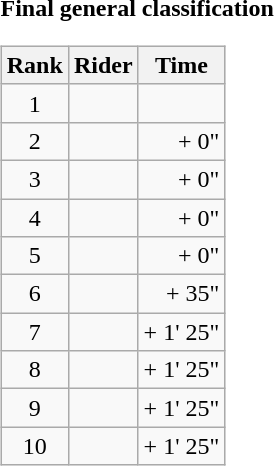<table>
<tr>
<td><strong>Final general classification</strong><br><table class="wikitable">
<tr>
<th scope="col">Rank</th>
<th scope="col">Rider</th>
<th scope="col">Time</th>
</tr>
<tr>
<td style="text-align:center;">1</td>
<td></td>
<td style="text-align:right;"></td>
</tr>
<tr>
<td style="text-align:center;">2</td>
<td></td>
<td style="text-align:right;">+ 0"</td>
</tr>
<tr>
<td style="text-align:center;">3</td>
<td></td>
<td style="text-align:right;">+ 0"</td>
</tr>
<tr>
<td style="text-align:center;">4</td>
<td></td>
<td style="text-align:right;">+ 0"</td>
</tr>
<tr>
<td style="text-align:center;">5</td>
<td></td>
<td style="text-align:right;">+ 0"</td>
</tr>
<tr>
<td style="text-align:center;">6</td>
<td></td>
<td style="text-align:right;">+ 35"</td>
</tr>
<tr>
<td style="text-align:center;">7</td>
<td></td>
<td style="text-align:right;">+ 1' 25"</td>
</tr>
<tr>
<td style="text-align:center;">8</td>
<td></td>
<td style="text-align:right;">+ 1' 25"</td>
</tr>
<tr>
<td style="text-align:center;">9</td>
<td></td>
<td style="text-align:right;">+ 1' 25"</td>
</tr>
<tr>
<td style="text-align:center;">10</td>
<td></td>
<td style="text-align:right;">+ 1' 25"</td>
</tr>
</table>
</td>
</tr>
</table>
